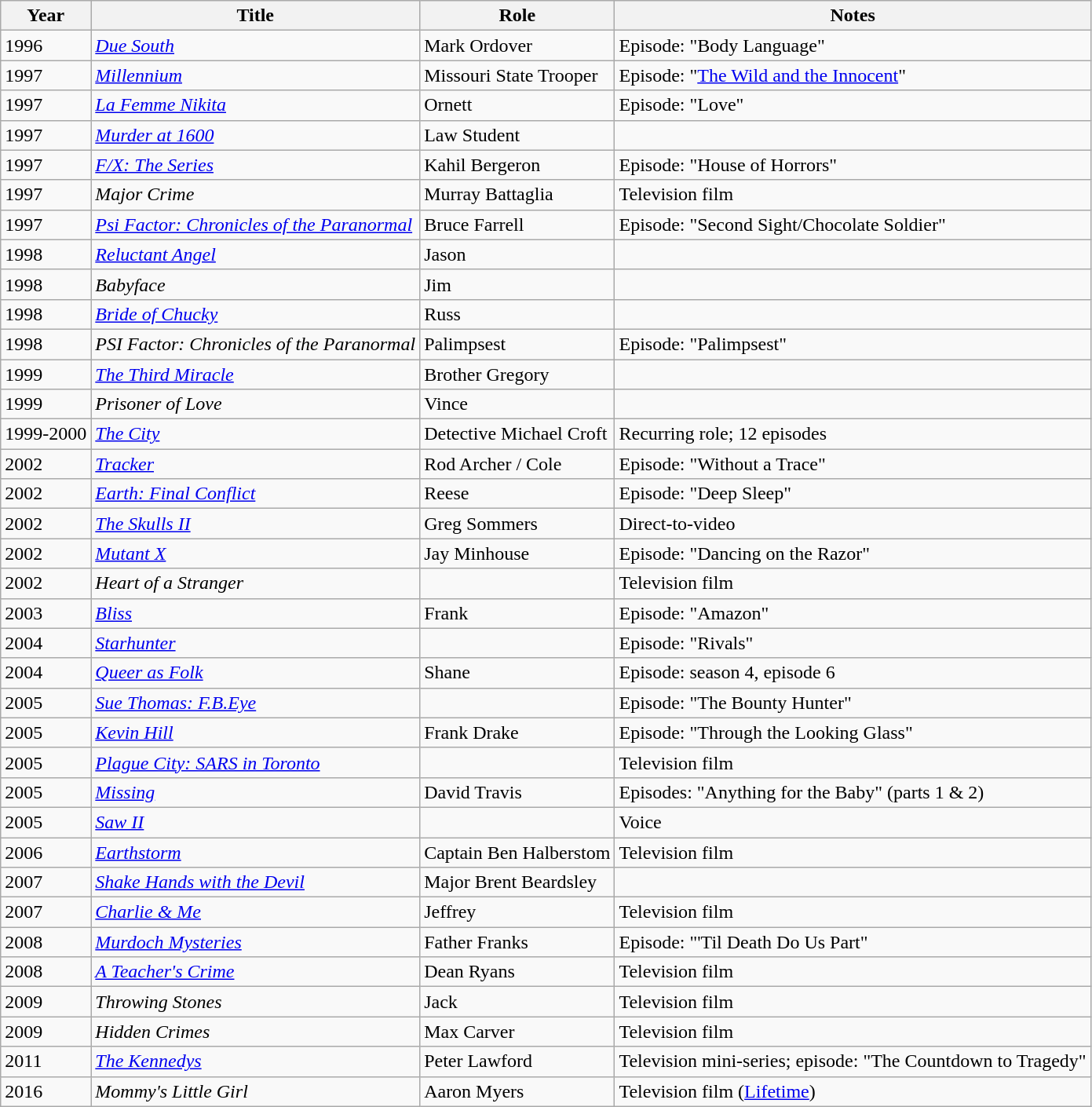<table class="wikitable sortable">
<tr>
<th>Year</th>
<th>Title</th>
<th>Role</th>
<th class="unsortable">Notes</th>
</tr>
<tr>
<td>1996</td>
<td><em><a href='#'>Due South</a></em></td>
<td>Mark Ordover</td>
<td>Episode: "Body Language"</td>
</tr>
<tr>
<td>1997</td>
<td><em><a href='#'>Millennium</a></em></td>
<td>Missouri State Trooper</td>
<td>Episode: "<a href='#'>The Wild and the Innocent</a>"</td>
</tr>
<tr>
<td>1997</td>
<td><em><a href='#'>La Femme Nikita</a></em></td>
<td>Ornett</td>
<td>Episode: "Love"</td>
</tr>
<tr>
<td>1997</td>
<td><em><a href='#'>Murder at 1600</a></em></td>
<td>Law Student</td>
<td></td>
</tr>
<tr>
<td>1997</td>
<td><em><a href='#'>F/X: The Series</a></em></td>
<td>Kahil Bergeron</td>
<td>Episode: "House of Horrors"</td>
</tr>
<tr>
<td>1997</td>
<td><em>Major Crime</em></td>
<td>Murray Battaglia</td>
<td>Television film</td>
</tr>
<tr>
<td>1997</td>
<td><em><a href='#'>Psi Factor: Chronicles of the Paranormal</a></em></td>
<td>Bruce Farrell</td>
<td>Episode: "Second Sight/Chocolate Soldier"</td>
</tr>
<tr>
<td>1998</td>
<td><em><a href='#'>Reluctant Angel</a></em></td>
<td>Jason</td>
<td></td>
</tr>
<tr>
<td>1998</td>
<td><em>Babyface</em></td>
<td>Jim</td>
<td></td>
</tr>
<tr>
<td>1998</td>
<td><em><a href='#'>Bride of Chucky</a></em></td>
<td>Russ</td>
<td></td>
</tr>
<tr>
<td>1998</td>
<td><em>PSI Factor: Chronicles of the Paranormal</em></td>
<td>Palimpsest</td>
<td>Episode: "Palimpsest"</td>
</tr>
<tr>
<td>1999</td>
<td data-sort-value="Third Miracle, The"><em><a href='#'>The Third Miracle</a></em></td>
<td>Brother Gregory</td>
<td></td>
</tr>
<tr>
<td>1999</td>
<td><em>Prisoner of Love</em></td>
<td>Vince</td>
<td></td>
</tr>
<tr>
<td>1999-2000</td>
<td data-sort-value="City, The"><em><a href='#'>The City</a></em></td>
<td>Detective Michael Croft</td>
<td>Recurring role; 12 episodes</td>
</tr>
<tr>
<td>2002</td>
<td><em><a href='#'>Tracker</a></em></td>
<td>Rod Archer / Cole</td>
<td>Episode: "Without a Trace"</td>
</tr>
<tr>
<td>2002</td>
<td><em><a href='#'>Earth: Final Conflict</a></em></td>
<td>Reese</td>
<td>Episode: "Deep Sleep"</td>
</tr>
<tr>
<td>2002</td>
<td data-sort-value="Skulls II, The"><em><a href='#'>The Skulls II</a></em></td>
<td>Greg Sommers</td>
<td>Direct-to-video</td>
</tr>
<tr>
<td>2002</td>
<td><em><a href='#'>Mutant X</a></em></td>
<td>Jay Minhouse</td>
<td>Episode: "Dancing on the Razor"</td>
</tr>
<tr>
<td>2002</td>
<td><em>Heart of a Stranger</em></td>
<td></td>
<td>Television film</td>
</tr>
<tr>
<td>2003</td>
<td><em><a href='#'>Bliss</a></em></td>
<td>Frank</td>
<td>Episode: "Amazon"</td>
</tr>
<tr>
<td>2004</td>
<td><em><a href='#'>Starhunter</a></em></td>
<td></td>
<td>Episode: "Rivals"</td>
</tr>
<tr>
<td>2004</td>
<td><em><a href='#'>Queer as Folk</a></em></td>
<td>Shane</td>
<td>Episode: season 4, episode 6</td>
</tr>
<tr>
<td>2005</td>
<td><em><a href='#'>Sue Thomas: F.B.Eye</a></em></td>
<td></td>
<td>Episode: "The Bounty Hunter"</td>
</tr>
<tr>
<td>2005</td>
<td><em><a href='#'>Kevin Hill</a></em></td>
<td>Frank Drake</td>
<td>Episode: "Through the Looking Glass"</td>
</tr>
<tr>
<td>2005</td>
<td><em><a href='#'>Plague City: SARS in Toronto</a></em></td>
<td></td>
<td>Television film</td>
</tr>
<tr>
<td>2005</td>
<td><em><a href='#'>Missing</a></em></td>
<td>David Travis</td>
<td>Episodes: "Anything for the Baby" (parts 1 & 2)</td>
</tr>
<tr>
<td>2005</td>
<td><em><a href='#'>Saw II</a></em></td>
<td></td>
<td>Voice</td>
</tr>
<tr>
<td>2006</td>
<td><em><a href='#'>Earthstorm</a></em></td>
<td>Captain Ben Halberstom</td>
<td>Television film</td>
</tr>
<tr>
<td>2007</td>
<td><em><a href='#'>Shake Hands with the Devil</a></em></td>
<td>Major Brent Beardsley</td>
<td></td>
</tr>
<tr>
<td>2007</td>
<td><em><a href='#'>Charlie & Me</a></em></td>
<td>Jeffrey</td>
<td>Television film</td>
</tr>
<tr>
<td>2008</td>
<td><em><a href='#'>Murdoch Mysteries</a></em></td>
<td>Father Franks</td>
<td>Episode: "'Til Death Do Us Part"</td>
</tr>
<tr>
<td>2008</td>
<td data-sort-value="Teacher's Crime, A"><em><a href='#'>A Teacher's Crime</a></em></td>
<td>Dean Ryans</td>
<td>Television film</td>
</tr>
<tr>
<td>2009</td>
<td><em>Throwing Stones</em></td>
<td>Jack</td>
<td>Television film</td>
</tr>
<tr>
<td>2009</td>
<td><em>Hidden Crimes</em></td>
<td>Max Carver</td>
<td>Television film</td>
</tr>
<tr>
<td>2011</td>
<td data-sort-value="Kennedys, The"><em><a href='#'>The Kennedys</a></em></td>
<td>Peter Lawford</td>
<td>Television mini-series; episode: "The Countdown to Tragedy"</td>
</tr>
<tr>
<td>2016</td>
<td><em>Mommy's Little Girl</em></td>
<td>Aaron Myers</td>
<td>Television film (<a href='#'>Lifetime</a>)</td>
</tr>
</table>
